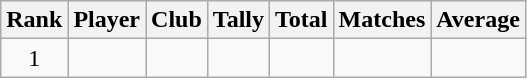<table class="wikitable">
<tr>
<th>Rank</th>
<th>Player</th>
<th>Club</th>
<th>Tally</th>
<th>Total</th>
<th>Matches</th>
<th>Average</th>
</tr>
<tr>
<td rowspan="1" align="center">1</td>
<td></td>
<td></td>
<td align="center"></td>
<td align="center"></td>
<td align="center"></td>
<td align="center"></td>
</tr>
</table>
